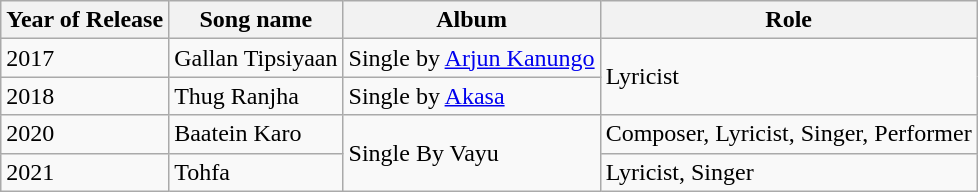<table class="wikitable">
<tr>
<th>Year of Release</th>
<th>Song name</th>
<th>Album</th>
<th>Role</th>
</tr>
<tr>
<td>2017</td>
<td>Gallan Tipsiyaan</td>
<td>Single by <a href='#'>Arjun Kanungo</a></td>
<td rowspan=2>Lyricist</td>
</tr>
<tr>
<td>2018</td>
<td>Thug Ranjha</td>
<td>Single by <a href='#'>Akasa</a></td>
</tr>
<tr>
<td>2020</td>
<td>Baatein Karo</td>
<td rowspan=2>Single By Vayu</td>
<td>Composer, Lyricist, Singer, Performer</td>
</tr>
<tr>
<td>2021</td>
<td>Tohfa</td>
<td>Lyricist, Singer</td>
</tr>
</table>
